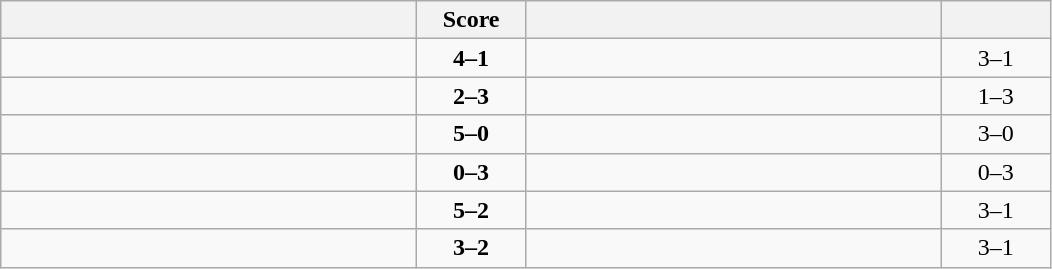<table class="wikitable" style="text-align: center; ">
<tr>
<th align="right" width="270"></th>
<th width="65">Score</th>
<th align="left" width="270"></th>
<th width="65"></th>
</tr>
<tr>
<td align="left"><strong></strong></td>
<td><strong>4–1</strong></td>
<td align="left"></td>
<td>3–1 <strong></strong></td>
</tr>
<tr>
<td align="left"></td>
<td><strong>2–3</strong></td>
<td align="left"><strong></strong></td>
<td>1–3 <strong></strong></td>
</tr>
<tr>
<td align="left"><strong></strong></td>
<td><strong>5–0</strong></td>
<td align="left"></td>
<td>3–0 <strong></strong></td>
</tr>
<tr>
<td align="left"></td>
<td><strong>0–3</strong></td>
<td align="left"><strong></strong></td>
<td>0–3 <strong></strong></td>
</tr>
<tr>
<td align="left"><strong></strong></td>
<td><strong>5–2</strong></td>
<td align="left"></td>
<td>3–1 <strong></strong></td>
</tr>
<tr>
<td align="left"><strong></strong></td>
<td><strong>3–2</strong></td>
<td align="left"></td>
<td>3–1 <strong></strong></td>
</tr>
</table>
